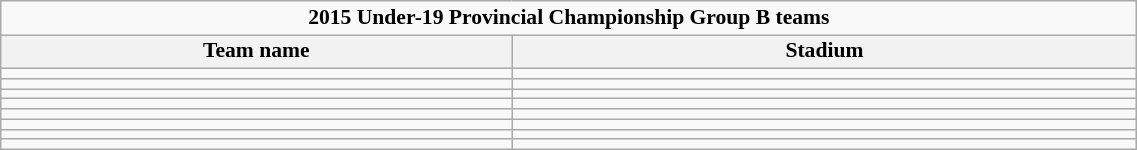<table class="wikitable" style="text-align:left; line-height:110%; font-size:90%; width:60%;">
<tr>
<td colspan=4 align=center><strong>2015 Under-19 Provincial Championship Group B teams</strong></td>
</tr>
<tr>
<th width="45%">Team name</th>
<th width="55%">Stadium</th>
</tr>
<tr>
<td></td>
<td></td>
</tr>
<tr>
<td></td>
<td></td>
</tr>
<tr>
<td></td>
<td></td>
</tr>
<tr>
<td></td>
<td></td>
</tr>
<tr>
<td></td>
<td></td>
</tr>
<tr>
<td></td>
<td></td>
</tr>
<tr>
<td></td>
<td></td>
</tr>
<tr>
<td></td>
<td></td>
</tr>
</table>
